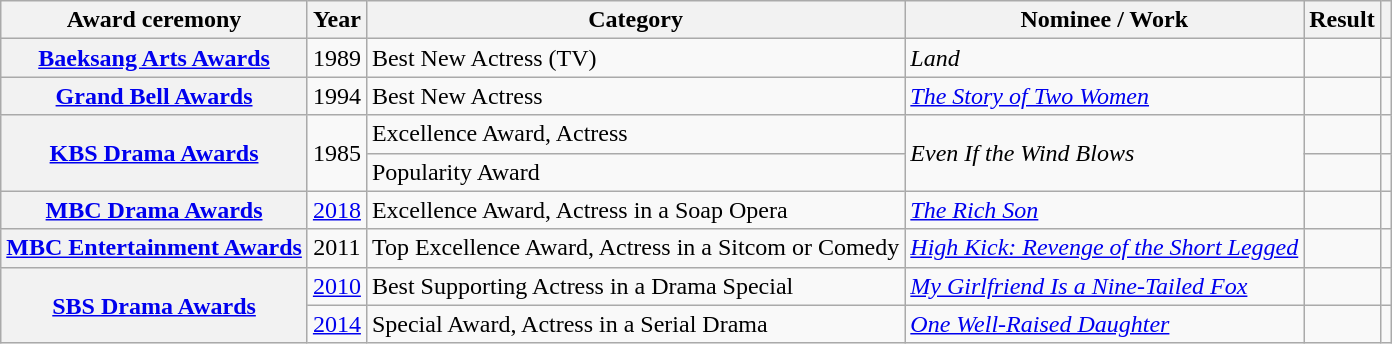<table class="wikitable plainrowheaders sortable">
<tr>
<th scope="col">Award ceremony</th>
<th scope="col">Year</th>
<th scope="col">Category </th>
<th scope="col">Nominee / Work</th>
<th scope="col">Result</th>
<th scope="col" class="unsortable"></th>
</tr>
<tr>
<th scope="row"><a href='#'>Baeksang Arts Awards</a></th>
<td style="text-align:center">1989</td>
<td>Best New Actress (TV)</td>
<td><em>Land</em></td>
<td></td>
<td style="text-align:center"></td>
</tr>
<tr>
<th scope="row"><a href='#'>Grand Bell Awards</a></th>
<td style="text-align:center">1994</td>
<td>Best New Actress</td>
<td><em><a href='#'>The Story of Two Women</a></em></td>
<td></td>
<td style="text-align:center"></td>
</tr>
<tr>
<th scope="row" rowspan="2"><a href='#'>KBS Drama Awards</a></th>
<td rowspan="2" style="text-align:center">1985</td>
<td>Excellence Award, Actress</td>
<td rowspan="2"><em>Even If the Wind Blows</em></td>
<td></td>
<td style="text-align:center"></td>
</tr>
<tr>
<td>Popularity Award</td>
<td></td>
<td style="text-align:center"></td>
</tr>
<tr>
<th scope="row"><a href='#'>MBC Drama Awards</a></th>
<td style="text-align:center"><a href='#'>2018</a></td>
<td>Excellence Award, Actress in a Soap Opera</td>
<td><em><a href='#'>The Rich Son</a></em></td>
<td></td>
<td style="text-align:center"></td>
</tr>
<tr>
<th scope="row"><a href='#'>MBC Entertainment Awards</a></th>
<td style="text-align:center">2011</td>
<td>Top Excellence Award, Actress in a Sitcom or Comedy</td>
<td><em><a href='#'>High Kick: Revenge of the Short Legged</a></em></td>
<td></td>
<td style="text-align:center"></td>
</tr>
<tr>
<th scope="row" rowspan="2"><a href='#'>SBS Drama Awards</a></th>
<td style="text-align:center"><a href='#'>2010</a></td>
<td>Best Supporting Actress in a Drama Special</td>
<td><em><a href='#'>My Girlfriend Is a Nine-Tailed Fox</a></em></td>
<td></td>
<td style="text-align:center"></td>
</tr>
<tr>
<td style="text-align:center"><a href='#'>2014</a></td>
<td>Special Award, Actress in a Serial Drama</td>
<td><em><a href='#'>One Well-Raised Daughter</a></em></td>
<td></td>
<td style="text-align:center"></td>
</tr>
</table>
